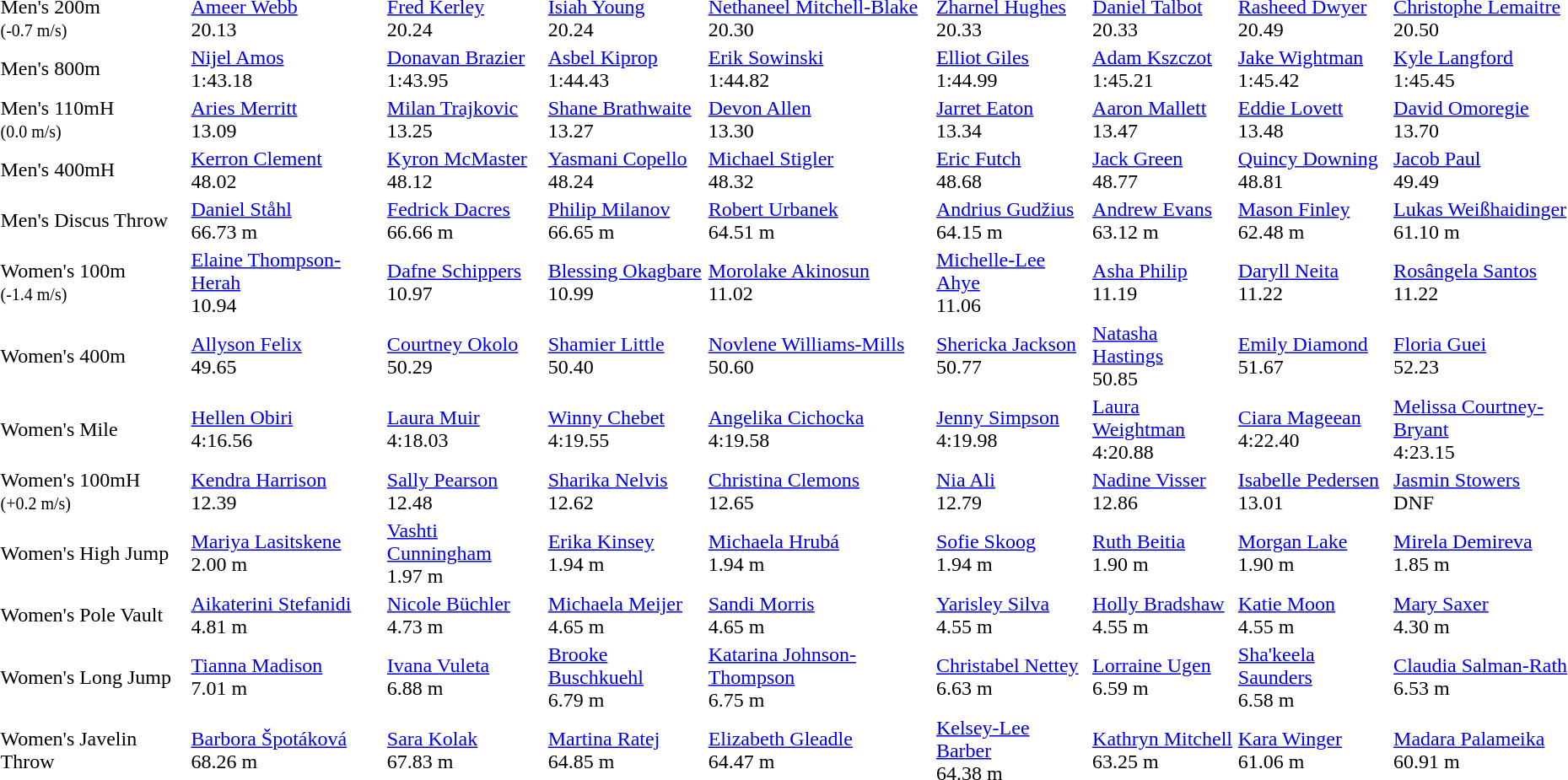<table>
<tr>
<td>Men's 200m<br><small>(-0.7 m/s)</small></td>
<td><a href='#'>Ameer Webb</a><br>  20.13</td>
<td><a href='#'>Fred Kerley</a><br>  20.24</td>
<td><a href='#'>Isiah Young</a><br>  20.24</td>
<td><a href='#'>Nethaneel Mitchell-Blake</a><br>  20.30</td>
<td><a href='#'>Zharnel Hughes</a><br>  20.33</td>
<td><a href='#'>Daniel Talbot</a><br>  20.33</td>
<td><a href='#'>Rasheed Dwyer</a><br>  20.49</td>
<td><a href='#'>Christophe Lemaitre</a><br>  20.50</td>
</tr>
<tr>
<td>Men's 800m</td>
<td><a href='#'>Nijel Amos</a><br>  1:43.18</td>
<td><a href='#'>Donavan Brazier</a><br>  1:43.95</td>
<td><a href='#'>Asbel Kiprop</a><br>  1:44.43</td>
<td><a href='#'>Erik Sowinski</a><br>  1:44.82</td>
<td><a href='#'>Elliot Giles</a><br>  1:44.99</td>
<td><a href='#'>Adam Kszczot</a><br>  1:45.21</td>
<td><a href='#'>Jake Wightman</a><br>  1:45.42</td>
<td><a href='#'>Kyle Langford</a><br>  1:45.45</td>
</tr>
<tr>
<td>Men's 110mH<br><small>(0.0 m/s)</small></td>
<td><a href='#'>Aries Merritt</a><br>  13.09</td>
<td><a href='#'>Milan Trajkovic</a><br>  13.25</td>
<td><a href='#'>Shane Brathwaite</a><br>  13.27</td>
<td><a href='#'>Devon Allen</a><br>  13.30</td>
<td><a href='#'>Jarret Eaton</a><br>  13.34</td>
<td><a href='#'>Aaron Mallett</a><br>  13.47</td>
<td><a href='#'>Eddie Lovett</a><br>  13.48</td>
<td><a href='#'>David Omoregie</a><br>  13.70</td>
</tr>
<tr>
<td>Men's 400mH</td>
<td><a href='#'>Kerron Clement</a><br>  48.02</td>
<td><a href='#'>Kyron McMaster</a><br>  48.12</td>
<td><a href='#'>Yasmani Copello</a><br>  48.24</td>
<td><a href='#'>Michael Stigler</a><br>  48.32</td>
<td><a href='#'>Eric Futch</a><br>  48.68</td>
<td><a href='#'>Jack Green</a><br>  48.77</td>
<td><a href='#'>Quincy Downing</a><br>  48.81</td>
<td><a href='#'>Jacob Paul</a><br>  49.49</td>
</tr>
<tr>
<td>Men's Discus Throw</td>
<td><a href='#'>Daniel Ståhl</a><br>  66.73 m</td>
<td><a href='#'>Fedrick Dacres</a><br>  66.66 m</td>
<td><a href='#'>Philip Milanov</a><br>  66.65 m</td>
<td><a href='#'>Robert Urbanek</a><br>  64.51 m</td>
<td><a href='#'>Andrius Gudžius</a><br>  64.15 m</td>
<td><a href='#'>Andrew Evans</a><br>  63.12 m</td>
<td><a href='#'>Mason Finley</a><br>  62.48 m</td>
<td><a href='#'>Lukas Weißhaidinger</a><br>  61.10 m</td>
</tr>
<tr>
<td>Women's 100m<br><small>(-1.4 m/s)</small></td>
<td><a href='#'>Elaine Thompson-Herah</a><br>  10.94</td>
<td><a href='#'>Dafne Schippers</a><br>  10.97</td>
<td><a href='#'>Blessing Okagbare</a><br>  10.99</td>
<td><a href='#'>Morolake Akinosun</a><br>  11.02</td>
<td><a href='#'>Michelle-Lee Ahye</a><br>  11.06</td>
<td><a href='#'>Asha Philip</a><br>  11.19</td>
<td><a href='#'>Daryll Neita</a><br>  11.22</td>
<td><a href='#'>Rosângela Santos</a><br>  11.22</td>
</tr>
<tr>
<td>Women's 400m</td>
<td><a href='#'>Allyson Felix</a><br>  49.65</td>
<td><a href='#'>Courtney Okolo</a><br>  50.29</td>
<td><a href='#'>Shamier Little</a><br>  50.40</td>
<td><a href='#'>Novlene Williams-Mills</a><br>  50.60</td>
<td><a href='#'>Shericka Jackson</a><br>  50.77</td>
<td><a href='#'>Natasha Hastings</a><br>  50.85</td>
<td><a href='#'>Emily Diamond</a><br>  51.67</td>
<td><a href='#'>Floria Guei</a><br>  52.23</td>
</tr>
<tr>
<td>Women's Mile</td>
<td><a href='#'>Hellen Obiri</a><br>  4:16.56</td>
<td><a href='#'>Laura Muir</a><br>  4:18.03</td>
<td><a href='#'>Winny Chebet</a><br>  4:19.55</td>
<td><a href='#'>Angelika Cichocka</a><br>  4:19.58</td>
<td><a href='#'>Jenny Simpson</a><br>  4:19.98</td>
<td><a href='#'>Laura Weightman</a><br>  4:20.88</td>
<td><a href='#'>Ciara Mageean</a><br>  4:22.40</td>
<td><a href='#'>Melissa Courtney-Bryant</a><br>  4:23.15</td>
</tr>
<tr>
<td>Women's 100mH<br><small>(+0.2 m/s)</small></td>
<td><a href='#'>Kendra Harrison</a><br>  12.39</td>
<td><a href='#'>Sally Pearson</a><br>  12.48</td>
<td><a href='#'>Sharika Nelvis</a><br>  12.62</td>
<td><a href='#'>Christina Clemons</a><br>  12.65</td>
<td><a href='#'>Nia Ali</a><br>  12.79</td>
<td><a href='#'>Nadine Visser</a><br>  12.86</td>
<td><a href='#'>Isabelle Pedersen</a><br>  13.01</td>
<td><a href='#'>Jasmin Stowers</a><br>  DNF</td>
</tr>
<tr>
<td>Women's High Jump</td>
<td><a href='#'>Mariya Lasitskene</a><br>  2.00 m</td>
<td><a href='#'>Vashti Cunningham</a><br>  1.97 m</td>
<td><a href='#'>Erika Kinsey</a><br>  1.94 m</td>
<td><a href='#'>Michaela Hrubá</a><br>  1.94 m</td>
<td><a href='#'>Sofie Skoog</a><br>  1.94 m</td>
<td><a href='#'>Ruth Beitia</a><br>  1.90 m</td>
<td><a href='#'>Morgan Lake</a><br>  1.90 m</td>
<td><a href='#'>Mirela Demireva</a><br>  1.85 m</td>
</tr>
<tr>
<td>Women's Pole Vault</td>
<td><a href='#'>Aikaterini Stefanidi</a><br>  4.81 m</td>
<td><a href='#'>Nicole Büchler</a><br>  4.73 m</td>
<td><a href='#'>Michaela Meijer</a><br>  4.65 m</td>
<td><a href='#'>Sandi Morris</a><br>  4.65 m</td>
<td><a href='#'>Yarisley Silva</a><br>  4.55 m</td>
<td><a href='#'>Holly Bradshaw</a><br>  4.55 m</td>
<td><a href='#'>Katie Moon</a><br>  4.55 m</td>
<td><a href='#'>Mary Saxer</a><br>  4.30 m</td>
</tr>
<tr>
<td>Women's Long Jump</td>
<td><a href='#'>Tianna Madison</a><br>  7.01 m</td>
<td><a href='#'>Ivana Vuleta</a><br>  6.88 m</td>
<td><a href='#'>Brooke Buschkuehl</a><br>  6.79 m</td>
<td><a href='#'>Katarina Johnson-Thompson</a><br>  6.75 m</td>
<td><a href='#'>Christabel Nettey</a><br>  6.63 m</td>
<td><a href='#'>Lorraine Ugen</a><br>  6.59 m</td>
<td><a href='#'>Sha'keela Saunders</a><br>  6.58 m</td>
<td><a href='#'>Claudia Salman-Rath</a><br>  6.53 m</td>
</tr>
<tr>
<td>Women's Javelin Throw</td>
<td><a href='#'>Barbora Špotáková</a><br>  68.26 m</td>
<td><a href='#'>Sara Kolak</a><br>  67.83 m</td>
<td><a href='#'>Martina Ratej</a><br>  64.85 m</td>
<td><a href='#'>Elizabeth Gleadle</a><br>  64.47 m</td>
<td><a href='#'>Kelsey-Lee Barber</a><br>  64.38 m</td>
<td><a href='#'>Kathryn Mitchell</a><br>  63.25 m</td>
<td><a href='#'>Kara Winger</a><br>  61.06 m</td>
<td><a href='#'>Madara Palameika</a><br>  60.91 m</td>
</tr>
</table>
